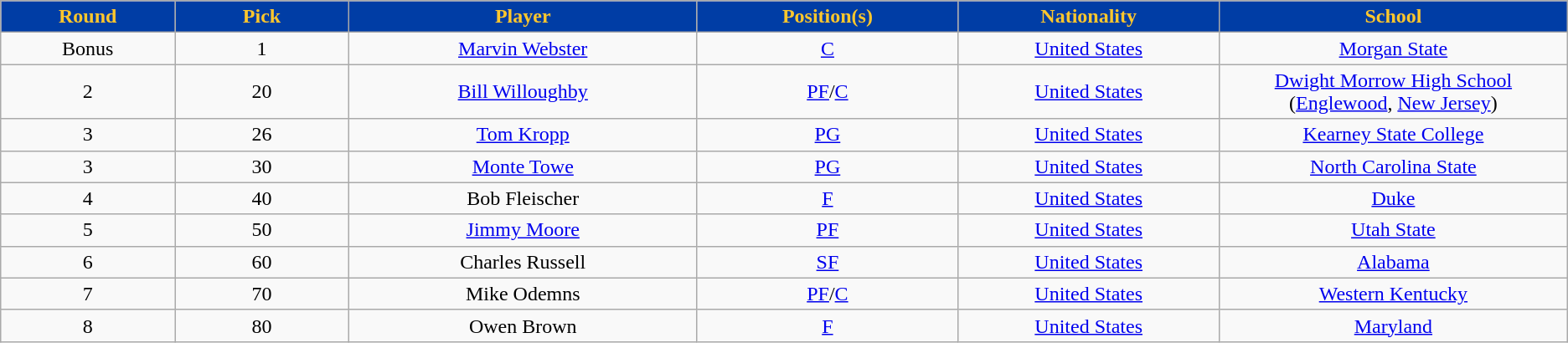<table class="wikitable sortable sortable">
<tr>
<th style="background:#003DA5; color:#FFC72C" width="10%">Round</th>
<th style="background:#003DA5; color:#FFC72C" width="10%">Pick</th>
<th style="background:#003DA5; color:#FFC72C" width="20%">Player</th>
<th style="background:#003DA5; color:#FFC72C" width="15%">Position(s)</th>
<th style="background:#003DA5; color:#FFC72C" width="15%">Nationality</th>
<th style="background:#003DA5; color:#FFC72C" width="20%">School</th>
</tr>
<tr style="text-align: center">
<td>Bonus</td>
<td>1</td>
<td><a href='#'>Marvin Webster</a></td>
<td><a href='#'>C</a></td>
<td> <a href='#'>United States</a></td>
<td><a href='#'>Morgan State</a></td>
</tr>
<tr style="text-align: center">
<td>2</td>
<td>20</td>
<td><a href='#'>Bill Willoughby</a></td>
<td><a href='#'>PF</a>/<a href='#'>C</a></td>
<td> <a href='#'>United States</a></td>
<td><a href='#'>Dwight Morrow High School</a> (<a href='#'>Englewood</a>, <a href='#'>New Jersey</a>)</td>
</tr>
<tr style="text-align: center">
<td>3</td>
<td>26</td>
<td><a href='#'>Tom Kropp</a></td>
<td><a href='#'>PG</a></td>
<td> <a href='#'>United States</a></td>
<td><a href='#'>Kearney State College</a></td>
</tr>
<tr style="text-align: center">
<td>3</td>
<td>30</td>
<td><a href='#'>Monte Towe</a></td>
<td><a href='#'>PG</a></td>
<td> <a href='#'>United States</a></td>
<td><a href='#'>North Carolina State</a></td>
</tr>
<tr style="text-align: center">
<td>4</td>
<td>40</td>
<td>Bob Fleischer</td>
<td><a href='#'>F</a></td>
<td> <a href='#'>United States</a></td>
<td><a href='#'>Duke</a></td>
</tr>
<tr style="text-align: center">
<td>5</td>
<td>50</td>
<td><a href='#'>Jimmy Moore</a></td>
<td><a href='#'>PF</a></td>
<td> <a href='#'>United States</a></td>
<td><a href='#'>Utah State</a></td>
</tr>
<tr style="text-align: center">
<td>6</td>
<td>60</td>
<td>Charles Russell</td>
<td><a href='#'>SF</a></td>
<td> <a href='#'>United States</a></td>
<td><a href='#'>Alabama</a></td>
</tr>
<tr style="text-align: center">
<td>7</td>
<td>70</td>
<td>Mike Odemns</td>
<td><a href='#'>PF</a>/<a href='#'>C</a></td>
<td> <a href='#'>United States</a></td>
<td><a href='#'>Western Kentucky</a></td>
</tr>
<tr style="text-align: center">
<td>8</td>
<td>80</td>
<td>Owen Brown</td>
<td><a href='#'>F</a></td>
<td> <a href='#'>United States</a></td>
<td><a href='#'>Maryland</a></td>
</tr>
</table>
